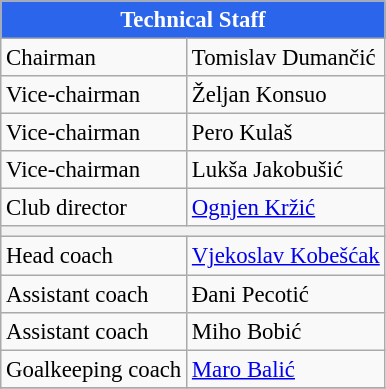<table class=wikitable bgcolor="white" cellpadding="3" cellspacing="0" border="1" style="font-size: 95%; border-collapse: collapse;">
<tr>
<th colspan="2" style="margin:0.7em;color:#FFFFFF;text-align:center;background:#2B65EC">Technical Staff</th>
</tr>
<tr>
<td align="left">Chairman</td>
<td align="left"> Tomislav Dumančić</td>
</tr>
<tr>
<td align="left">Vice-chairman</td>
<td align="left"> Željan Konsuo</td>
</tr>
<tr>
<td align="left">Vice-chairman</td>
<td align="left"> Pero Kulaš</td>
</tr>
<tr>
<td align="left">Vice-chairman</td>
<td align="left"> Lukša Jakobušić</td>
</tr>
<tr>
<td align="left">Club director</td>
<td align="left"> <a href='#'>Ognjen Kržić</a></td>
</tr>
<tr>
<th colspan=2 style="text-align: center;"></th>
</tr>
<tr>
<td align="left">Head coach</td>
<td align="left"> <a href='#'>Vjekoslav Kobešćak</a></td>
</tr>
<tr>
<td align="left">Assistant coach</td>
<td align="left"> Đani Pecotić</td>
</tr>
<tr>
<td align="left">Assistant coach</td>
<td align="left"> Miho Bobić</td>
</tr>
<tr>
<td align="left">Goalkeeping coach</td>
<td align="left"> <a href='#'>Maro Balić</a></td>
</tr>
<tr>
</tr>
</table>
